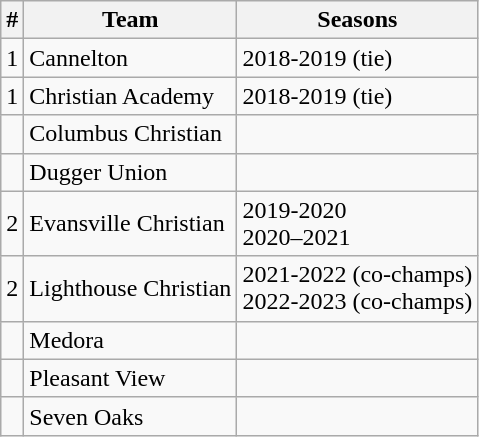<table class="wikitable">
<tr>
<th>#</th>
<th>Team</th>
<th>Seasons</th>
</tr>
<tr>
<td>1</td>
<td>Cannelton</td>
<td>2018-2019 (tie)</td>
</tr>
<tr>
<td>1</td>
<td>Christian Academy</td>
<td>2018-2019 (tie)</td>
</tr>
<tr>
<td></td>
<td>Columbus Christian</td>
<td></td>
</tr>
<tr>
<td></td>
<td>Dugger Union</td>
<td></td>
</tr>
<tr>
<td>2</td>
<td>Evansville Christian</td>
<td>2019-2020<br>2020–2021</td>
</tr>
<tr>
<td>2</td>
<td>Lighthouse Christian</td>
<td>2021-2022 (co-champs)<br>2022-2023 (co-champs)</td>
</tr>
<tr>
<td></td>
<td>Medora</td>
<td></td>
</tr>
<tr>
<td></td>
<td>Pleasant View</td>
<td></td>
</tr>
<tr>
<td></td>
<td>Seven Oaks</td>
<td></td>
</tr>
</table>
